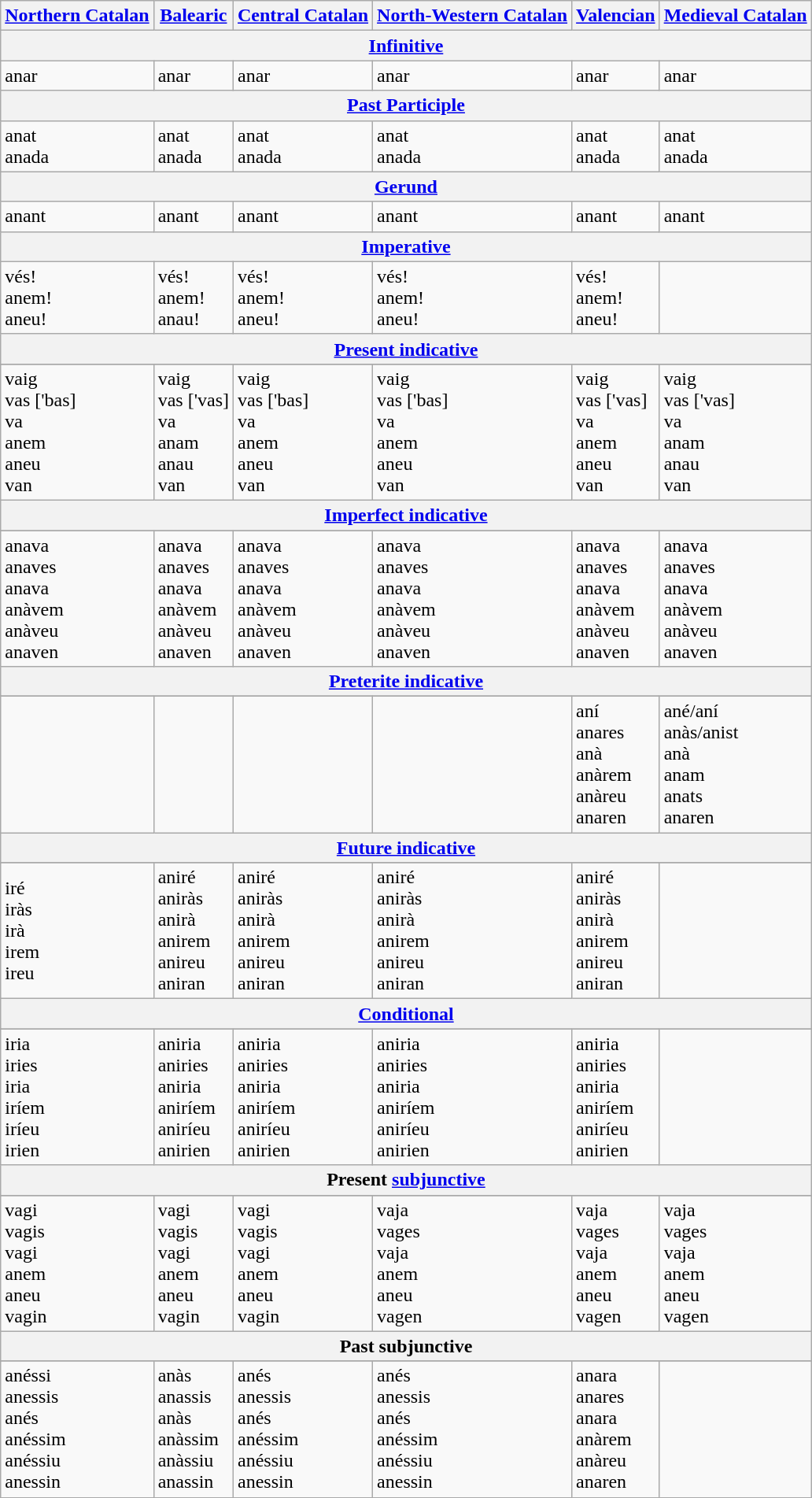<table class="wikitable">
<tr>
<th style="text-align: center;"><a href='#'>Northern Catalan</a></th>
<th><a href='#'>Balearic</a></th>
<th><a href='#'>Central Catalan</a></th>
<th><a href='#'>North-Western Catalan</a></th>
<th><a href='#'>Valencian</a></th>
<th><a href='#'>Medieval Catalan</a></th>
</tr>
<tr>
<th colspan="6" style="text-align: center;"><a href='#'>Infinitive</a></th>
</tr>
<tr>
<td>anar</td>
<td>anar</td>
<td>anar</td>
<td>anar</td>
<td>anar</td>
<td>anar</td>
</tr>
<tr>
<th colspan="6" style="text-align: center;"><a href='#'>Past Participle</a></th>
</tr>
<tr>
<td>anat<br>anada</td>
<td>anat<br>anada</td>
<td>anat<br>anada</td>
<td>anat<br>anada</td>
<td>anat<br>anada</td>
<td>anat<br>anada</td>
</tr>
<tr>
<th colspan="6" style="text-align: center;"><a href='#'>Gerund</a></th>
</tr>
<tr>
<td>anant</td>
<td>anant</td>
<td>anant</td>
<td>anant</td>
<td>anant</td>
<td>anant</td>
</tr>
<tr>
<th colspan="6" style="text-align: center;"><a href='#'>Imperative</a></th>
</tr>
<tr>
<td>vés! <br>anem! <br>aneu! </td>
<td>vés! <br>anem! <br>anau! </td>
<td>vés! <br>anem! <br>aneu! </td>
<td>vés! <br>anem! <br>aneu! </td>
<td>vés! <br>anem! <br>aneu! </td>
<td></td>
</tr>
<tr>
<th colspan="6" style="text-align: center;"><a href='#'>Present indicative</a></th>
</tr>
<tr>
</tr>
<tr>
<td>vaig <br>vas ['bas]<br>va <br>anem <br>aneu <br>van </td>
<td>vaig <br>vas ['vas]<br>va <br>anam <br>anau <br>van </td>
<td>vaig <br>vas ['bas]<br>va <br>anem <br>aneu <br>van </td>
<td>vaig <br>vas ['bas]<br>va <br>anem <br>aneu <br>van </td>
<td>vaig <br>vas ['vas]<br>va <br>anem <br>aneu <br>van </td>
<td>vaig <br>vas ['vas]<br>va <br>anam <br>anau <br>van </td>
</tr>
<tr>
<th colspan="6" style="text-align: center;"><a href='#'>Imperfect indicative</a></th>
</tr>
<tr>
</tr>
<tr>
<td>anava<br>anaves<br>anava<br>anàvem<br>anàveu<br>anaven</td>
<td>anava<br>anaves<br>anava<br>anàvem<br>anàveu<br>anaven</td>
<td>anava<br>anaves<br>anava<br>anàvem<br>anàveu<br>anaven</td>
<td>anava<br>anaves<br>anava<br>anàvem<br>anàveu<br>anaven</td>
<td>anava<br>anaves<br>anava<br>anàvem<br>anàveu<br>anaven</td>
<td>anava<br>anaves<br>anava<br>anàvem<br>anàveu<br>anaven</td>
</tr>
<tr>
<th colspan="6" style="text-align: center;"><a href='#'>Preterite indicative</a></th>
</tr>
<tr>
</tr>
<tr>
<td></td>
<td></td>
<td></td>
<td></td>
<td>aní<br>anares<br>anà<br>anàrem<br>anàreu<br>anaren</td>
<td>ané/aní<br>anàs/anist<br>anà<br>anam<br>anats<br>anaren</td>
</tr>
<tr>
<th colspan="6" style="text-align: center;"><a href='#'>Future indicative</a></th>
</tr>
<tr>
</tr>
<tr>
<td>iré<br>iràs<br>irà<br>irem<br>ireu<br></td>
<td>aniré<br>aniràs<br>anirà<br>anirem<br>anireu<br>aniran</td>
<td>aniré<br>aniràs<br>anirà<br>anirem<br>anireu<br>aniran</td>
<td>aniré<br>aniràs<br>anirà<br>anirem<br>anireu<br>aniran</td>
<td>aniré<br>aniràs<br>anirà<br>anirem<br>anireu<br>aniran</td>
<td></td>
</tr>
<tr>
<th colspan="6" style="text-align: center;"><a href='#'>Conditional</a></th>
</tr>
<tr>
</tr>
<tr>
<td>iria<br>iries<br>iria<br>iríem<br>iríeu<br>irien</td>
<td>aniria<br>aniries<br>aniria<br>aniríem<br>aniríeu<br>anirien</td>
<td>aniria<br>aniries<br>aniria<br>aniríem<br>aniríeu<br>anirien</td>
<td>aniria<br>aniries<br>aniria<br>aniríem<br>aniríeu<br>anirien</td>
<td>aniria<br>aniries<br>aniria<br>aniríem<br>aniríeu<br>anirien</td>
<td></td>
</tr>
<tr>
<th colspan="6" style="text-align: center;">Present <a href='#'>subjunctive</a></th>
</tr>
<tr>
</tr>
<tr>
<td>vagi<br>vagis<br>vagi<br>anem<br>aneu<br>vagin</td>
<td>vagi<br>vagis<br>vagi<br>anem<br>aneu<br>vagin</td>
<td>vagi<br>vagis<br>vagi<br>anem<br>aneu<br>vagin</td>
<td>vaja<br>vages<br>vaja<br>anem<br>aneu<br>vagen</td>
<td>vaja<br>vages<br>vaja<br>anem<br>aneu<br>vagen</td>
<td>vaja<br>vages<br>vaja<br>anem<br>aneu<br>vagen</td>
</tr>
<tr>
<th colspan="6" style="text-align: center;">Past subjunctive</th>
</tr>
<tr>
</tr>
<tr>
<td>anéssi<br>anessis<br>anés<br>anéssim<br>anéssiu<br>anessin</td>
<td>anàs<br>anassis<br>anàs<br>anàssim<br>anàssiu<br>anassin</td>
<td>anés<br>anessis<br>anés<br>anéssim<br>anéssiu<br>anessin</td>
<td>anés<br>anessis<br>anés<br>anéssim<br>anéssiu<br>anessin</td>
<td>anara<br>anares<br>anara<br>anàrem<br>anàreu<br>anaren</td>
<td></td>
</tr>
<tr>
</tr>
</table>
